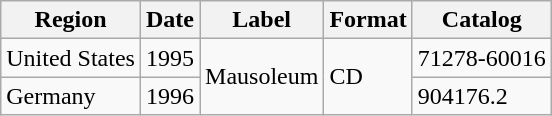<table class="wikitable">
<tr>
<th>Region</th>
<th>Date</th>
<th>Label</th>
<th>Format</th>
<th>Catalog</th>
</tr>
<tr>
<td>United States</td>
<td>1995</td>
<td rowspan="2">Mausoleum</td>
<td rowspan="2">CD</td>
<td>71278-60016</td>
</tr>
<tr>
<td>Germany</td>
<td>1996</td>
<td>904176.2</td>
</tr>
</table>
